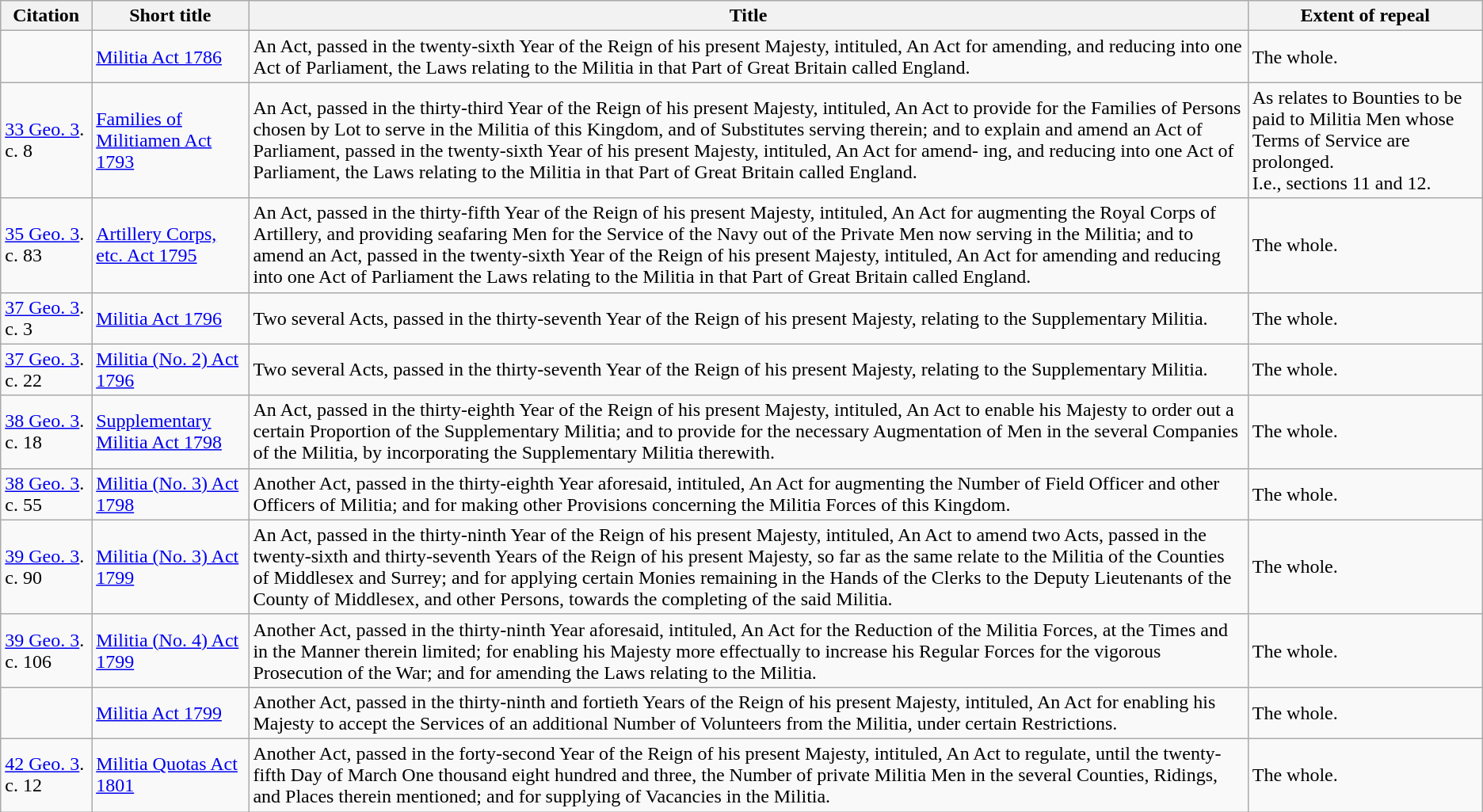<table class="wikitable">
<tr>
<th>Citation</th>
<th>Short title</th>
<th>Title</th>
<th>Extent of repeal</th>
</tr>
<tr>
<td></td>
<td><a href='#'>Militia Act 1786</a></td>
<td>An Act, passed in the twenty-sixth Year of the Reign of his present Majesty, intituled, An Act for amending, and reducing into one Act of Parliament, the Laws relating to the Militia in that Part of Great Britain called England.</td>
<td>The whole.</td>
</tr>
<tr>
<td><a href='#'>33 Geo. 3</a>. c. 8</td>
<td><a href='#'>Families of Militiamen Act 1793</a></td>
<td>An Act, passed in the thirty-third Year of the Reign of his present Majesty, intituled, An Act to provide for the Families of Persons chosen by Lot to serve in the Militia of this Kingdom, and of Substitutes serving therein; and to explain and amend an Act of Parliament, passed in the twenty-sixth Year of his present Majesty, intituled, An Act for amend- ing, and reducing into one Act of Parliament, the Laws relating to the Militia in that Part of Great Britain called England.</td>
<td>As relates to Bounties to be paid to Militia Men whose Terms of Service are prolonged.<br>I.e., sections 11 and 12.</td>
</tr>
<tr>
<td><a href='#'>35 Geo. 3</a>. c. 83</td>
<td><a href='#'>Artillery Corps, etc. Act 1795</a></td>
<td>An Act, passed in the thirty-fifth Year of the Reign of his present Majesty, intituled, An Act for augmenting the Royal Corps of Artillery, and providing seafaring Men for the Service of the Navy out of the Private Men now serving in the Militia; and to amend an Act, passed in the twenty-sixth Year of the Reign of his present Majesty, intituled, An Act for amending and reducing into one Act of Parliament the Laws relating to the Militia in that Part of Great Britain called England.</td>
<td>The whole.</td>
</tr>
<tr>
<td><a href='#'>37 Geo. 3</a>. c. 3</td>
<td><a href='#'>Militia Act 1796</a></td>
<td>Two several Acts, passed in the thirty-seventh Year of the Reign of his present Majesty, relating to the Supplementary Militia.</td>
<td>The whole.</td>
</tr>
<tr>
<td><a href='#'>37 Geo. 3</a>. c. 22</td>
<td><a href='#'>Militia (No. 2) Act 1796</a></td>
<td>Two several Acts, passed in the thirty-seventh Year of the Reign of his present Majesty, relating to the Supplementary Militia.</td>
<td>The whole.</td>
</tr>
<tr>
<td><a href='#'>38 Geo. 3</a>. c. 18</td>
<td><a href='#'>Supplementary Militia Act 1798</a></td>
<td>An Act, passed in the thirty-eighth Year of the Reign of his present Majesty, intituled, An Act to enable his Majesty to order out a certain Proportion of the Supplementary Militia; and to provide for the necessary Augmentation of Men in the several Companies of the Militia, by incorporating the Supplementary Militia therewith.</td>
<td>The whole.</td>
</tr>
<tr>
<td><a href='#'>38 Geo. 3</a>. c. 55</td>
<td><a href='#'>Militia (No. 3) Act 1798</a></td>
<td>Another Act, passed in the thirty-eighth Year aforesaid, intituled, An Act for augmenting the Number of Field Officer and other Officers of Militia; and for making other Provisions concerning the Militia Forces of this Kingdom.</td>
<td>The whole.</td>
</tr>
<tr>
<td><a href='#'>39 Geo. 3</a>. c. 90</td>
<td><a href='#'>Militia (No. 3) Act 1799</a></td>
<td>An Act, passed in the thirty-ninth Year of the Reign of his present Majesty, intituled, An Act to amend two Acts, passed in the twenty-sixth and thirty-seventh Years of the Reign of his present Majesty, so far as the same relate to the Militia of the Counties of Middlesex and Surrey; and for applying certain Monies remaining in the Hands of the Clerks to the Deputy Lieutenants of the County of Middlesex, and other Persons, towards the completing of the said Militia.</td>
<td>The whole.</td>
</tr>
<tr>
<td><a href='#'>39 Geo. 3</a>. c. 106</td>
<td><a href='#'>Militia (No. 4) Act 1799</a></td>
<td>Another Act, passed in the thirty-ninth Year aforesaid, intituled, An Act for the Reduction of the Militia Forces, at the Times and in the Manner therein limited; for enabling his Majesty more effectually to increase his Regular Forces for the vigorous Prosecution of the War; and for amending the Laws relating to the Militia.</td>
<td>The whole.</td>
</tr>
<tr>
<td></td>
<td><a href='#'>Militia Act 1799</a></td>
<td>Another Act, passed in the thirty-ninth and fortieth Years of the Reign of his present Majesty, intituled, An Act for enabling his Majesty to accept the Services of an additional Number of Volunteers from the Militia, under certain Restrictions.</td>
<td>The whole.</td>
</tr>
<tr>
<td><a href='#'>42 Geo. 3</a>. c. 12</td>
<td><a href='#'>Militia Quotas Act 1801</a></td>
<td>Another Act, passed in the forty-second Year of the Reign of his present Majesty, intituled, An Act to regulate, until the twenty-fifth Day of March One thousand eight hundred and three, the Number of private Militia Men in the several Counties, Ridings, and Places therein mentioned; and for supplying of Vacancies in the Militia.</td>
<td>The whole.</td>
</tr>
</table>
